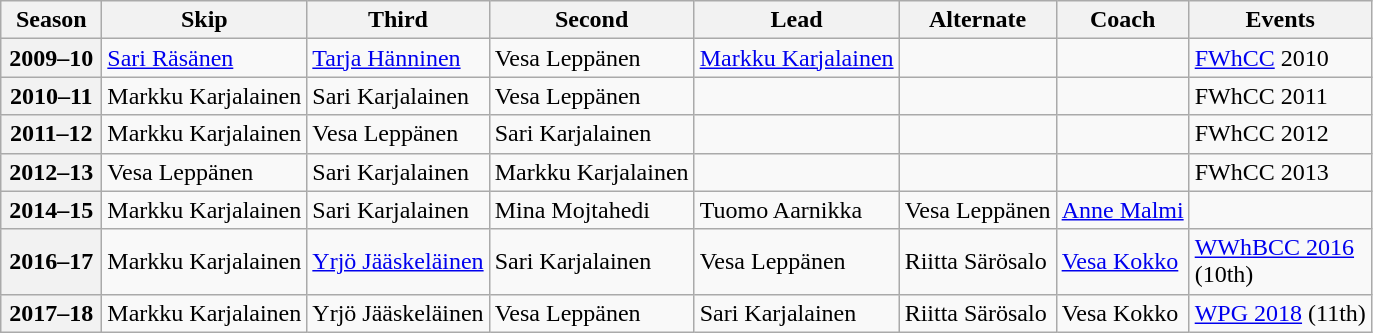<table class="wikitable">
<tr>
<th scope="col" width=60>Season</th>
<th scope="col">Skip</th>
<th scope="col">Third</th>
<th scope="col">Second</th>
<th scope="col">Lead</th>
<th scope="col">Alternate</th>
<th scope="col">Coach</th>
<th scope="col">Events</th>
</tr>
<tr>
<th scope="row">2009–10</th>
<td><a href='#'>Sari Räsänen</a></td>
<td><a href='#'>Tarja Hänninen</a></td>
<td>Vesa Leppänen</td>
<td><a href='#'>Markku Karjalainen</a></td>
<td></td>
<td></td>
<td><a href='#'>FWhCC</a> 2010 </td>
</tr>
<tr>
<th scope="row">2010–11</th>
<td>Markku Karjalainen</td>
<td>Sari Karjalainen</td>
<td>Vesa Leppänen</td>
<td></td>
<td></td>
<td></td>
<td>FWhCC 2011 </td>
</tr>
<tr>
<th scope="row">2011–12</th>
<td>Markku Karjalainen</td>
<td>Vesa Leppänen</td>
<td>Sari Karjalainen</td>
<td></td>
<td></td>
<td></td>
<td>FWhCC 2012 </td>
</tr>
<tr>
<th scope="row">2012–13</th>
<td>Vesa Leppänen</td>
<td>Sari Karjalainen</td>
<td>Markku Karjalainen</td>
<td></td>
<td></td>
<td></td>
<td>FWhCC 2013 </td>
</tr>
<tr>
<th scope="row">2014–15</th>
<td>Markku Karjalainen</td>
<td>Sari Karjalainen</td>
<td>Mina Mojtahedi</td>
<td>Tuomo Aarnikka</td>
<td>Vesa Leppänen</td>
<td><a href='#'>Anne Malmi</a></td>
<td> </td>
</tr>
<tr>
<th scope="row">2016–17</th>
<td>Markku Karjalainen</td>
<td><a href='#'>Yrjö Jääskeläinen</a></td>
<td>Sari Karjalainen</td>
<td>Vesa Leppänen</td>
<td>Riitta Särösalo</td>
<td><a href='#'>Vesa Kokko</a></td>
<td><a href='#'>WWhBCC 2016</a> <br> (10th)</td>
</tr>
<tr>
<th scope="row">2017–18</th>
<td>Markku Karjalainen</td>
<td>Yrjö Jääskeläinen</td>
<td>Vesa Leppänen</td>
<td>Sari Karjalainen</td>
<td>Riitta Särösalo</td>
<td>Vesa Kokko</td>
<td><a href='#'>WPG 2018</a> (11th)</td>
</tr>
</table>
